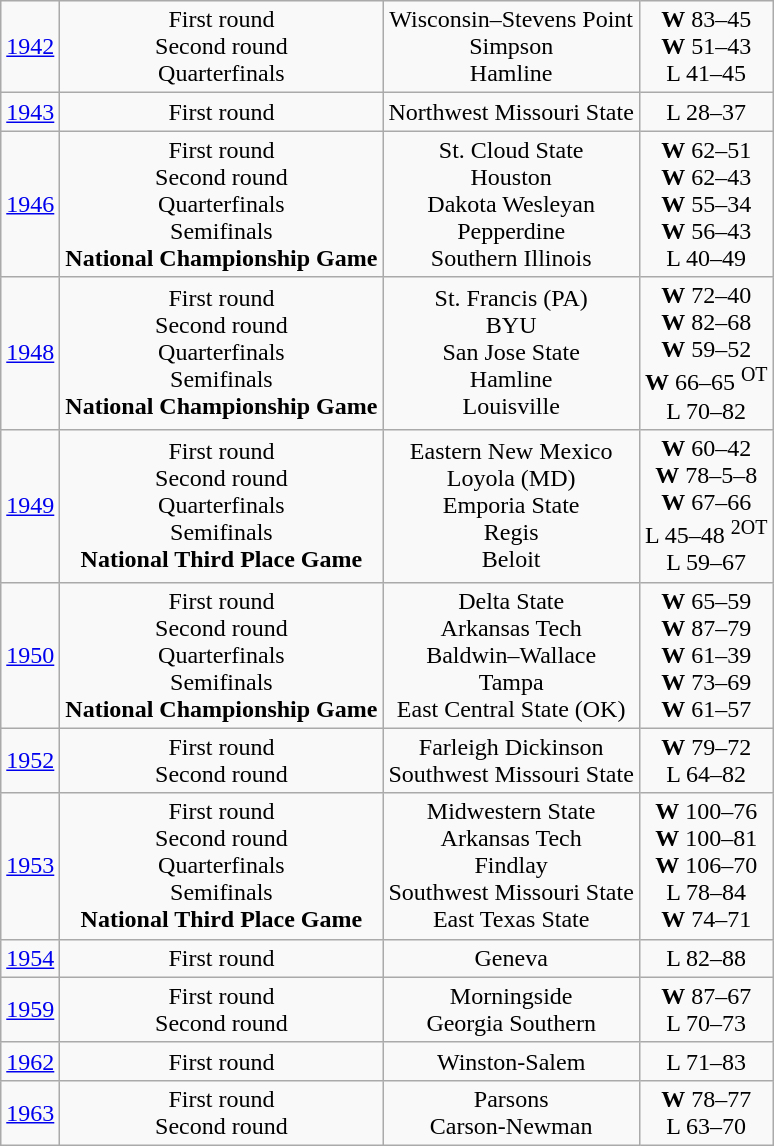<table class="wikitable">
<tr style="text-align:center;">
<td><a href='#'>1942</a></td>
<td>First round<br>Second round<br>Quarterfinals</td>
<td>Wisconsin–Stevens Point<br>Simpson<br>Hamline</td>
<td><strong>W</strong> 83–45<br><strong>W</strong> 51–43<br>L 41–45</td>
</tr>
<tr style="text-align:center;">
<td><a href='#'>1943</a></td>
<td>First round</td>
<td>Northwest Missouri State</td>
<td>L 28–37</td>
</tr>
<tr style="text-align:center;">
<td><a href='#'>1946</a></td>
<td>First round<br>Second round<br>Quarterfinals<br>Semifinals<br><strong>National Championship Game</strong></td>
<td>St. Cloud State<br>Houston<br>Dakota Wesleyan<br>Pepperdine<br>Southern Illinois</td>
<td><strong>W</strong> 62–51<br><strong>W</strong> 62–43<br><strong>W</strong> 55–34<br><strong>W</strong> 56–43<br>L 40–49</td>
</tr>
<tr style="text-align:center;">
<td><a href='#'>1948</a></td>
<td>First round<br>Second round<br>Quarterfinals<br>Semifinals<br><strong>National Championship Game</strong></td>
<td>St. Francis (PA)<br>BYU<br>San Jose State<br>Hamline<br>Louisville</td>
<td><strong>W</strong> 72–40<br><strong>W</strong> 82–68<br><strong>W</strong> 59–52<br><strong>W</strong> 66–65 <sup>OT</sup><br>L 70–82</td>
</tr>
<tr style="text-align:center;">
<td><a href='#'>1949</a></td>
<td>First round<br>Second round<br>Quarterfinals<br>Semifinals<br><strong>National Third Place Game</strong></td>
<td>Eastern New Mexico<br>Loyola (MD)<br>Emporia State<br>Regis<br>Beloit</td>
<td><strong>W</strong> 60–42<br><strong>W</strong> 78–5–8<br><strong>W</strong> 67–66<br>L 45–48 <sup>2OT</sup><br>L 59–67</td>
</tr>
<tr style="text-align:center;">
<td><a href='#'>1950</a></td>
<td>First round<br>Second round<br>Quarterfinals<br>Semifinals<br><strong>National Championship Game</strong></td>
<td>Delta State<br>Arkansas Tech<br>Baldwin–Wallace<br>Tampa<br>East Central State (OK)</td>
<td><strong>W</strong> 65–59<br><strong>W</strong> 87–79<br><strong>W</strong> 61–39<br><strong>W</strong> 73–69<br><strong>W</strong> 61–57</td>
</tr>
<tr style="text-align:center;">
<td><a href='#'>1952</a></td>
<td>First round<br>Second round</td>
<td>Farleigh Dickinson<br>Southwest Missouri State</td>
<td><strong>W</strong> 79–72<br>L 64–82</td>
</tr>
<tr style="text-align:center;">
<td><a href='#'>1953</a></td>
<td>First round<br>Second round<br>Quarterfinals<br>Semifinals<br><strong>National Third Place Game</strong></td>
<td>Midwestern State<br>Arkansas Tech<br>Findlay<br>Southwest Missouri State<br>East Texas State</td>
<td><strong>W</strong> 100–76<br><strong>W</strong> 100–81<br><strong>W</strong> 106–70<br>L 78–84<br><strong>W</strong> 74–71</td>
</tr>
<tr style="text-align:center;">
<td><a href='#'>1954</a></td>
<td>First round</td>
<td>Geneva</td>
<td>L 82–88</td>
</tr>
<tr style="text-align:center;">
<td><a href='#'>1959</a></td>
<td>First round<br>Second round</td>
<td>Morningside<br>Georgia Southern</td>
<td><strong>W</strong> 87–67<br>L 70–73</td>
</tr>
<tr style="text-align:center;">
<td><a href='#'>1962</a></td>
<td>First round</td>
<td>Winston-Salem</td>
<td>L 71–83</td>
</tr>
<tr style="text-align:center;">
<td><a href='#'>1963</a></td>
<td>First round<br>Second round</td>
<td>Parsons<br>Carson-Newman</td>
<td><strong>W</strong> 78–77<br>L 63–70</td>
</tr>
</table>
